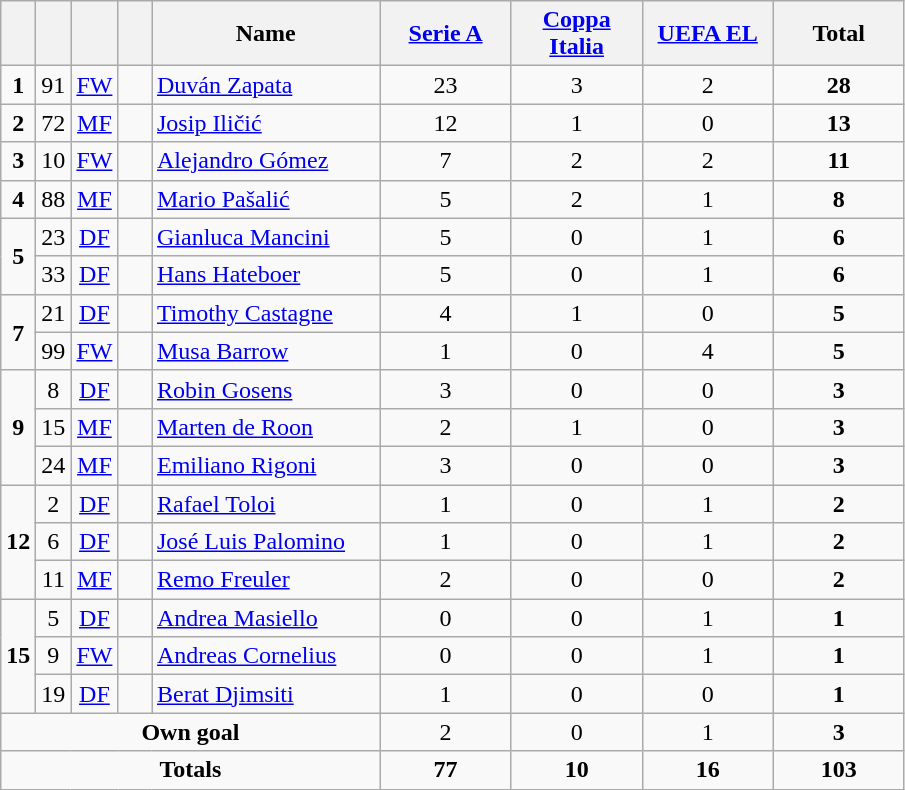<table class="wikitable" style="text-align:center">
<tr>
<th width=15></th>
<th width=15></th>
<th width=15></th>
<th width=15></th>
<th width=145>Name</th>
<th width=80><strong><a href='#'>Serie A</a></strong></th>
<th width=80><strong><a href='#'>Coppa Italia</a></strong></th>
<th width=80><strong><a href='#'>UEFA EL</a></strong></th>
<th width=80>Total</th>
</tr>
<tr>
<td><strong>1</strong></td>
<td>91</td>
<td><a href='#'>FW</a></td>
<td></td>
<td align=left><a href='#'>Duván Zapata</a></td>
<td>23</td>
<td>3</td>
<td>2</td>
<td><strong>28</strong></td>
</tr>
<tr>
<td><strong>2</strong></td>
<td>72</td>
<td><a href='#'>MF</a></td>
<td></td>
<td align=left><a href='#'>Josip Iličić</a></td>
<td>12</td>
<td>1</td>
<td>0</td>
<td><strong>13</strong></td>
</tr>
<tr>
<td><strong>3</strong></td>
<td>10</td>
<td><a href='#'>FW</a></td>
<td></td>
<td align=left><a href='#'>Alejandro Gómez</a></td>
<td>7</td>
<td>2</td>
<td>2</td>
<td><strong>11</strong></td>
</tr>
<tr>
<td><strong>4</strong></td>
<td>88</td>
<td><a href='#'>MF</a></td>
<td></td>
<td align=left><a href='#'>Mario Pašalić</a></td>
<td>5</td>
<td>2</td>
<td>1</td>
<td><strong>8</strong></td>
</tr>
<tr>
<td rowspan=2><strong>5</strong></td>
<td>23</td>
<td><a href='#'>DF</a></td>
<td></td>
<td align=left><a href='#'>Gianluca Mancini</a></td>
<td>5</td>
<td>0</td>
<td>1</td>
<td><strong>6</strong></td>
</tr>
<tr>
<td>33</td>
<td><a href='#'>DF</a></td>
<td></td>
<td align=left><a href='#'>Hans Hateboer</a></td>
<td>5</td>
<td>0</td>
<td>1</td>
<td><strong>6</strong></td>
</tr>
<tr>
<td rowspan=2><strong>7</strong></td>
<td>21</td>
<td><a href='#'>DF</a></td>
<td></td>
<td align=left><a href='#'>Timothy Castagne</a></td>
<td>4</td>
<td>1</td>
<td>0</td>
<td><strong>5</strong></td>
</tr>
<tr>
<td>99</td>
<td><a href='#'>FW</a></td>
<td></td>
<td align=left><a href='#'>Musa Barrow</a></td>
<td>1</td>
<td>0</td>
<td>4</td>
<td><strong>5</strong></td>
</tr>
<tr>
<td rowspan=3><strong>9</strong></td>
<td>8</td>
<td><a href='#'>DF</a></td>
<td></td>
<td align=left><a href='#'>Robin Gosens</a></td>
<td>3</td>
<td>0</td>
<td>0</td>
<td><strong>3</strong></td>
</tr>
<tr>
<td>15</td>
<td><a href='#'>MF</a></td>
<td></td>
<td align=left><a href='#'>Marten de Roon</a></td>
<td>2</td>
<td>1</td>
<td>0</td>
<td><strong>3</strong></td>
</tr>
<tr>
<td>24</td>
<td><a href='#'>MF</a></td>
<td></td>
<td align=left><a href='#'>Emiliano Rigoni</a></td>
<td>3</td>
<td>0</td>
<td>0</td>
<td><strong>3</strong></td>
</tr>
<tr>
<td rowspan=3><strong>12</strong></td>
<td>2</td>
<td><a href='#'>DF</a></td>
<td></td>
<td align=left><a href='#'>Rafael Toloi</a></td>
<td>1</td>
<td>0</td>
<td>1</td>
<td><strong>2</strong></td>
</tr>
<tr>
<td>6</td>
<td><a href='#'>DF</a></td>
<td></td>
<td align=left><a href='#'>José Luis Palomino</a></td>
<td>1</td>
<td>0</td>
<td>1</td>
<td><strong>2</strong></td>
</tr>
<tr>
<td>11</td>
<td><a href='#'>MF</a></td>
<td></td>
<td align=left><a href='#'>Remo Freuler</a></td>
<td>2</td>
<td>0</td>
<td>0</td>
<td><strong>2</strong></td>
</tr>
<tr>
<td rowspan=3><strong>15</strong></td>
<td>5</td>
<td><a href='#'>DF</a></td>
<td></td>
<td align=left><a href='#'>Andrea Masiello</a></td>
<td>0</td>
<td>0</td>
<td>1</td>
<td><strong>1</strong></td>
</tr>
<tr>
<td>9</td>
<td><a href='#'>FW</a></td>
<td></td>
<td align=left><a href='#'>Andreas Cornelius</a></td>
<td>0</td>
<td>0</td>
<td>1</td>
<td><strong>1</strong></td>
</tr>
<tr>
<td>19</td>
<td><a href='#'>DF</a></td>
<td></td>
<td align=left><a href='#'>Berat Djimsiti</a></td>
<td>1</td>
<td>0</td>
<td>0</td>
<td><strong>1</strong></td>
</tr>
<tr>
<td colspan=5><strong>Own goal</strong></td>
<td>2</td>
<td>0</td>
<td>1</td>
<td><strong>3</strong></td>
</tr>
<tr>
<td colspan=5><strong>Totals</strong></td>
<td><strong>77</strong></td>
<td><strong>10</strong></td>
<td><strong>16</strong></td>
<td><strong>103</strong></td>
</tr>
</table>
